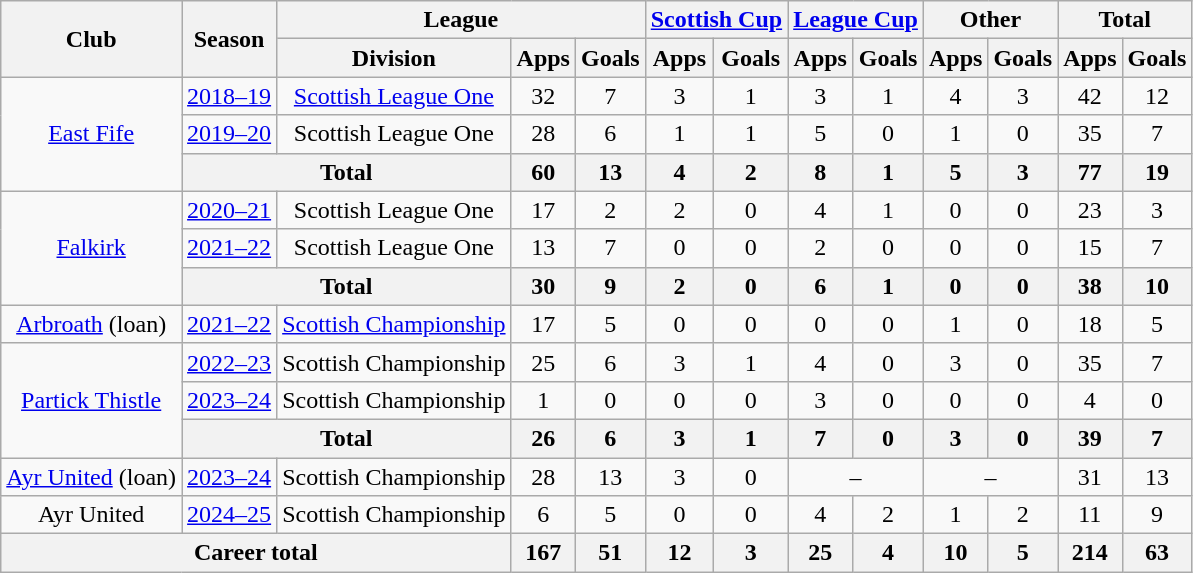<table class="wikitable" style="text-align:center">
<tr>
<th rowspan="2">Club</th>
<th rowspan="2">Season</th>
<th colspan="3">League</th>
<th colspan="2"><a href='#'>Scottish Cup</a></th>
<th colspan="2"><a href='#'>League Cup</a></th>
<th colspan="2">Other</th>
<th colspan="2">Total</th>
</tr>
<tr>
<th>Division</th>
<th>Apps</th>
<th>Goals</th>
<th>Apps</th>
<th>Goals</th>
<th>Apps</th>
<th>Goals</th>
<th>Apps</th>
<th>Goals</th>
<th>Apps</th>
<th>Goals</th>
</tr>
<tr>
<td rowspan="3"><a href='#'>East Fife</a></td>
<td><a href='#'>2018–19</a></td>
<td><a href='#'>Scottish League One</a></td>
<td>32</td>
<td>7</td>
<td>3</td>
<td>1</td>
<td>3</td>
<td>1</td>
<td>4</td>
<td>3</td>
<td>42</td>
<td>12</td>
</tr>
<tr>
<td><a href='#'>2019–20</a></td>
<td>Scottish League One</td>
<td>28</td>
<td>6</td>
<td>1</td>
<td>1</td>
<td>5</td>
<td>0</td>
<td>1</td>
<td>0</td>
<td>35</td>
<td>7</td>
</tr>
<tr>
<th colspan="2">Total</th>
<th>60</th>
<th>13</th>
<th>4</th>
<th>2</th>
<th>8</th>
<th>1</th>
<th>5</th>
<th>3</th>
<th>77</th>
<th>19</th>
</tr>
<tr>
<td rowspan="3"><a href='#'>Falkirk</a></td>
<td><a href='#'>2020–21</a></td>
<td>Scottish League One</td>
<td>17</td>
<td>2</td>
<td>2</td>
<td>0</td>
<td>4</td>
<td>1</td>
<td>0</td>
<td>0</td>
<td>23</td>
<td>3</td>
</tr>
<tr>
<td><a href='#'>2021–22</a></td>
<td>Scottish League One</td>
<td>13</td>
<td>7</td>
<td>0</td>
<td>0</td>
<td>2</td>
<td>0</td>
<td>0</td>
<td>0</td>
<td>15</td>
<td>7</td>
</tr>
<tr>
<th colspan="2">Total</th>
<th>30</th>
<th>9</th>
<th>2</th>
<th>0</th>
<th>6</th>
<th>1</th>
<th>0</th>
<th>0</th>
<th>38</th>
<th>10</th>
</tr>
<tr>
<td><a href='#'>Arbroath</a> (loan)</td>
<td><a href='#'>2021–22</a></td>
<td><a href='#'>Scottish Championship</a></td>
<td>17</td>
<td>5</td>
<td>0</td>
<td>0</td>
<td>0</td>
<td>0</td>
<td>1</td>
<td>0</td>
<td>18</td>
<td>5</td>
</tr>
<tr>
<td rowspan="3"><a href='#'>Partick Thistle</a></td>
<td><a href='#'>2022–23</a></td>
<td>Scottish Championship</td>
<td>25</td>
<td>6</td>
<td>3</td>
<td>1</td>
<td>4</td>
<td>0</td>
<td>3</td>
<td>0</td>
<td>35</td>
<td>7</td>
</tr>
<tr>
<td><a href='#'>2023–24</a></td>
<td>Scottish Championship</td>
<td>1</td>
<td>0</td>
<td>0</td>
<td>0</td>
<td>3</td>
<td>0</td>
<td>0</td>
<td>0</td>
<td>4</td>
<td>0</td>
</tr>
<tr>
<th colspan="2">Total</th>
<th>26</th>
<th>6</th>
<th>3</th>
<th>1</th>
<th>7</th>
<th>0</th>
<th>3</th>
<th>0</th>
<th>39</th>
<th>7</th>
</tr>
<tr>
<td><a href='#'>Ayr United</a> (loan)</td>
<td><a href='#'>2023–24</a></td>
<td>Scottish Championship</td>
<td>28</td>
<td>13</td>
<td>3</td>
<td>0</td>
<td colspan="2">–</td>
<td colspan="2">–</td>
<td>31</td>
<td>13</td>
</tr>
<tr>
<td>Ayr United</td>
<td><a href='#'>2024–25</a></td>
<td>Scottish Championship</td>
<td>6</td>
<td>5</td>
<td>0</td>
<td>0</td>
<td>4</td>
<td>2</td>
<td>1</td>
<td>2</td>
<td>11</td>
<td>9</td>
</tr>
<tr>
<th colspan="3">Career total</th>
<th>167</th>
<th>51</th>
<th>12</th>
<th>3</th>
<th>25</th>
<th>4</th>
<th>10</th>
<th>5</th>
<th>214</th>
<th>63</th>
</tr>
</table>
